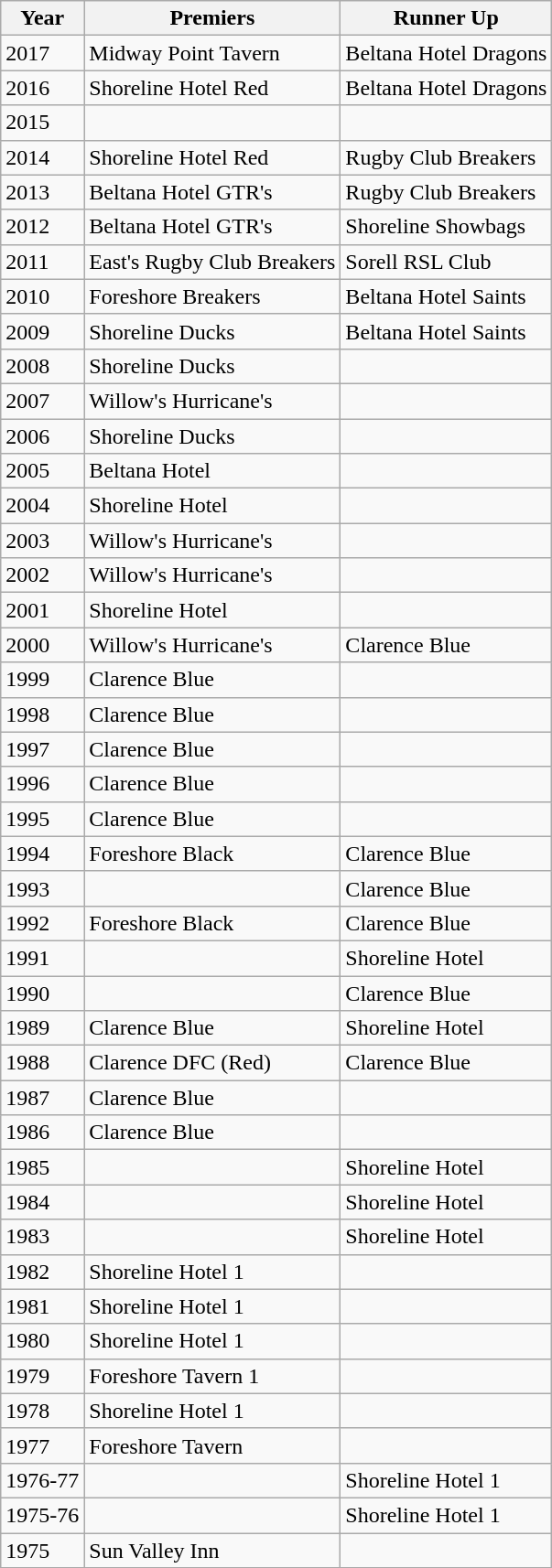<table class="wikitable">
<tr>
<th>Year</th>
<th>Premiers</th>
<th>Runner Up</th>
</tr>
<tr>
<td>2017</td>
<td>Midway Point Tavern</td>
<td>Beltana Hotel Dragons</td>
</tr>
<tr>
<td>2016</td>
<td>Shoreline Hotel Red</td>
<td>Beltana Hotel Dragons</td>
</tr>
<tr>
<td>2015</td>
<td></td>
<td></td>
</tr>
<tr>
<td>2014</td>
<td>Shoreline Hotel Red</td>
<td>Rugby Club Breakers</td>
</tr>
<tr>
<td>2013</td>
<td>Beltana Hotel GTR's</td>
<td>Rugby Club Breakers</td>
</tr>
<tr>
<td>2012</td>
<td>Beltana Hotel GTR's</td>
<td>Shoreline Showbags</td>
</tr>
<tr>
<td>2011</td>
<td>East's Rugby Club Breakers</td>
<td>Sorell RSL Club</td>
</tr>
<tr>
<td>2010</td>
<td>Foreshore Breakers</td>
<td>Beltana Hotel Saints</td>
</tr>
<tr>
<td>2009</td>
<td>Shoreline Ducks</td>
<td>Beltana Hotel Saints</td>
</tr>
<tr>
<td>2008</td>
<td>Shoreline Ducks</td>
<td></td>
</tr>
<tr>
<td>2007</td>
<td>Willow's Hurricane's</td>
<td></td>
</tr>
<tr>
<td>2006</td>
<td>Shoreline Ducks</td>
<td></td>
</tr>
<tr>
<td>2005</td>
<td>Beltana Hotel</td>
<td></td>
</tr>
<tr>
<td>2004</td>
<td>Shoreline Hotel</td>
<td></td>
</tr>
<tr>
<td>2003</td>
<td>Willow's Hurricane's</td>
<td></td>
</tr>
<tr>
<td>2002</td>
<td>Willow's Hurricane's</td>
<td></td>
</tr>
<tr>
<td>2001</td>
<td>Shoreline Hotel</td>
<td></td>
</tr>
<tr>
<td>2000</td>
<td>Willow's Hurricane's</td>
<td>Clarence Blue</td>
</tr>
<tr>
<td>1999</td>
<td>Clarence Blue</td>
<td></td>
</tr>
<tr>
<td>1998</td>
<td>Clarence Blue</td>
<td></td>
</tr>
<tr>
<td>1997</td>
<td>Clarence Blue</td>
<td></td>
</tr>
<tr>
<td>1996</td>
<td>Clarence Blue</td>
<td></td>
</tr>
<tr>
<td>1995</td>
<td>Clarence Blue</td>
<td></td>
</tr>
<tr>
<td>1994</td>
<td>Foreshore Black</td>
<td>Clarence Blue</td>
</tr>
<tr>
<td>1993</td>
<td></td>
<td>Clarence Blue</td>
</tr>
<tr>
<td>1992</td>
<td>Foreshore Black</td>
<td>Clarence Blue</td>
</tr>
<tr>
<td>1991</td>
<td></td>
<td>Shoreline Hotel</td>
</tr>
<tr>
<td>1990</td>
<td></td>
<td>Clarence Blue</td>
</tr>
<tr>
<td>1989</td>
<td>Clarence Blue</td>
<td>Shoreline Hotel</td>
</tr>
<tr>
<td>1988</td>
<td>Clarence DFC (Red)</td>
<td>Clarence Blue</td>
</tr>
<tr>
<td>1987</td>
<td>Clarence Blue</td>
<td></td>
</tr>
<tr>
<td>1986</td>
<td>Clarence Blue</td>
<td></td>
</tr>
<tr>
<td>1985</td>
<td></td>
<td>Shoreline Hotel</td>
</tr>
<tr>
<td>1984</td>
<td></td>
<td>Shoreline Hotel</td>
</tr>
<tr>
<td>1983</td>
<td></td>
<td>Shoreline Hotel</td>
</tr>
<tr>
<td>1982</td>
<td>Shoreline Hotel 1</td>
<td></td>
</tr>
<tr>
<td>1981</td>
<td>Shoreline Hotel 1</td>
<td></td>
</tr>
<tr>
<td>1980</td>
<td>Shoreline Hotel 1</td>
<td></td>
</tr>
<tr>
<td>1979</td>
<td>Foreshore Tavern 1</td>
<td></td>
</tr>
<tr>
<td>1978</td>
<td>Shoreline Hotel 1</td>
<td></td>
</tr>
<tr>
<td>1977</td>
<td>Foreshore Tavern</td>
<td></td>
</tr>
<tr>
<td>1976-77</td>
<td></td>
<td>Shoreline Hotel 1</td>
</tr>
<tr>
<td>1975-76</td>
<td></td>
<td>Shoreline Hotel 1</td>
</tr>
<tr>
<td>1975</td>
<td>Sun Valley Inn</td>
<td></td>
</tr>
<tr>
</tr>
</table>
